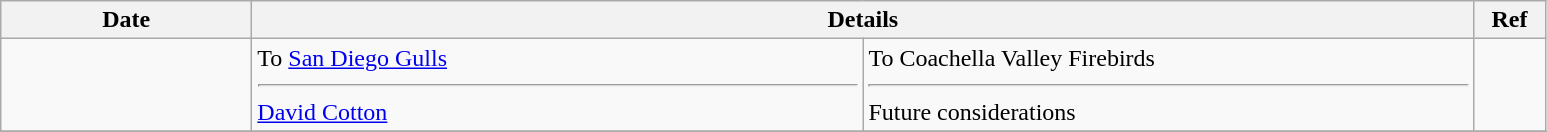<table class="wikitable">
<tr>
<th style="width: 10em;">Date</th>
<th colspan=2>Details</th>
<th style="width: 2.5em;">Ref</th>
</tr>
<tr>
<td></td>
<td style="width: 25em;" valign="top">To <a href='#'>San Diego Gulls</a><hr><a href='#'>David Cotton</a></td>
<td style="width: 25em;" valign="top">To Coachella Valley Firebirds<hr>Future considerations</td>
<td></td>
</tr>
<tr>
</tr>
</table>
